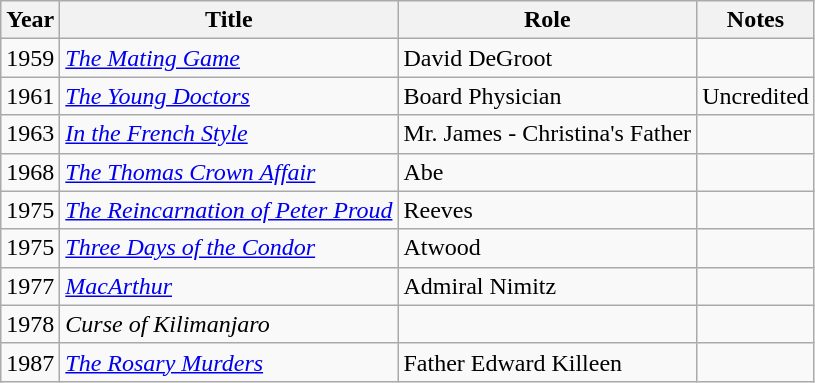<table class="wikitable">
<tr>
<th>Year</th>
<th>Title</th>
<th>Role</th>
<th>Notes</th>
</tr>
<tr>
<td>1959</td>
<td><em><a href='#'>The Mating Game</a></em></td>
<td>David DeGroot</td>
<td></td>
</tr>
<tr>
<td>1961</td>
<td><em><a href='#'>The Young Doctors</a></em></td>
<td>Board Physician</td>
<td>Uncredited</td>
</tr>
<tr>
<td>1963</td>
<td><em><a href='#'>In the French Style</a></em></td>
<td>Mr. James - Christina's Father</td>
<td></td>
</tr>
<tr>
<td>1968</td>
<td><em><a href='#'>The Thomas Crown Affair</a></em></td>
<td>Abe</td>
<td></td>
</tr>
<tr>
<td>1975</td>
<td><em><a href='#'>The Reincarnation of Peter Proud</a></em></td>
<td>Reeves</td>
<td></td>
</tr>
<tr>
<td>1975</td>
<td><em><a href='#'>Three Days of the Condor</a></em></td>
<td>Atwood</td>
<td></td>
</tr>
<tr>
<td>1977</td>
<td><em><a href='#'>MacArthur</a></em></td>
<td>Admiral Nimitz</td>
<td></td>
</tr>
<tr>
<td>1978</td>
<td><em>Curse of Kilimanjaro</em></td>
<td></td>
<td></td>
</tr>
<tr>
<td>1987</td>
<td><em><a href='#'>The Rosary Murders</a></em></td>
<td>Father Edward Killeen</td>
<td></td>
</tr>
</table>
